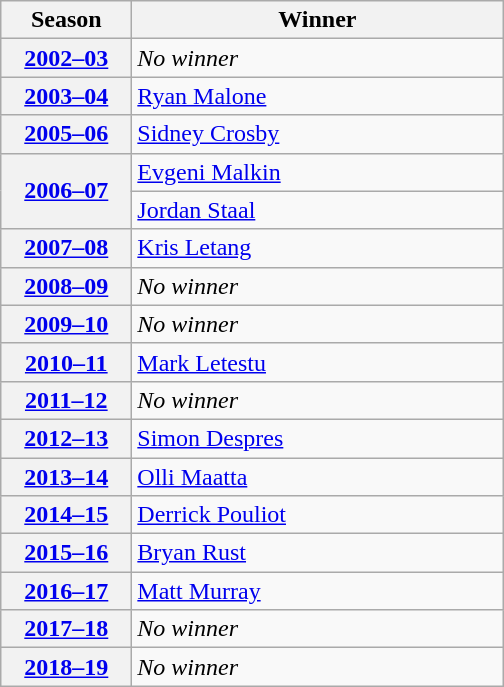<table class="wikitable">
<tr>
<th scope="col" style="width:5em">Season</th>
<th scope="col" style="width:15em">Winner</th>
</tr>
<tr>
<th scope="row"><a href='#'>2002–03</a></th>
<td><em>No winner</em></td>
</tr>
<tr>
<th scope="row"><a href='#'>2003–04</a></th>
<td><a href='#'>Ryan Malone</a></td>
</tr>
<tr>
<th scope="row"><a href='#'>2005–06</a></th>
<td><a href='#'>Sidney Crosby</a></td>
</tr>
<tr>
<th scope="row" rowspan="2"><a href='#'>2006–07</a></th>
<td><a href='#'>Evgeni Malkin</a></td>
</tr>
<tr>
<td><a href='#'>Jordan Staal</a></td>
</tr>
<tr>
<th scope="row"><a href='#'>2007–08</a></th>
<td><a href='#'>Kris Letang</a></td>
</tr>
<tr>
<th scope="row"><a href='#'>2008–09</a></th>
<td><em>No winner</em></td>
</tr>
<tr>
<th scope="row"><a href='#'>2009–10</a></th>
<td><em>No winner</em></td>
</tr>
<tr>
<th scope="row"><a href='#'>2010–11</a></th>
<td><a href='#'>Mark Letestu</a></td>
</tr>
<tr>
<th scope="row"><a href='#'>2011–12</a></th>
<td><em>No winner</em></td>
</tr>
<tr>
<th scope="row"><a href='#'>2012–13</a></th>
<td><a href='#'>Simon Despres</a></td>
</tr>
<tr>
<th scope="row"><a href='#'>2013–14</a></th>
<td><a href='#'>Olli Maatta</a></td>
</tr>
<tr>
<th scope="row"><a href='#'>2014–15</a></th>
<td><a href='#'>Derrick Pouliot</a></td>
</tr>
<tr>
<th scope="row"><a href='#'>2015–16</a></th>
<td><a href='#'>Bryan Rust</a></td>
</tr>
<tr>
<th scope="row"><a href='#'>2016–17</a></th>
<td><a href='#'>Matt Murray</a></td>
</tr>
<tr>
<th scope="row"><a href='#'>2017–18</a></th>
<td><em>No winner</em></td>
</tr>
<tr>
<th scope="row"><a href='#'>2018–19</a></th>
<td><em>No winner</em></td>
</tr>
</table>
